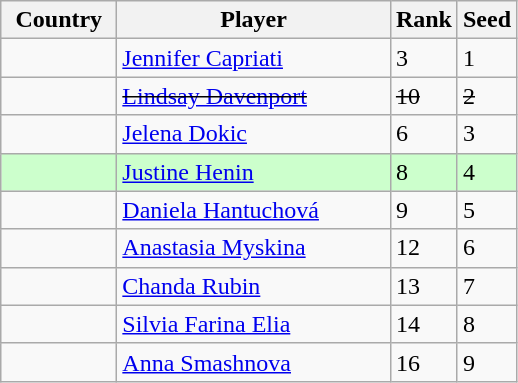<table class="sortable wikitable">
<tr>
<th width="70">Country</th>
<th width="175">Player</th>
<th>Rank</th>
<th>Seed</th>
</tr>
<tr>
<td></td>
<td><a href='#'>Jennifer Capriati</a></td>
<td>3</td>
<td>1</td>
</tr>
<tr>
<td><s></s></td>
<td><s><a href='#'>Lindsay Davenport</a></s></td>
<td><s>10</s></td>
<td><s>2</s></td>
</tr>
<tr>
<td></td>
<td><a href='#'>Jelena Dokic</a></td>
<td>6</td>
<td>3</td>
</tr>
<tr style="background:#cfc;">
<td></td>
<td><a href='#'>Justine Henin</a></td>
<td>8</td>
<td>4</td>
</tr>
<tr>
<td></td>
<td><a href='#'>Daniela Hantuchová</a></td>
<td>9</td>
<td>5</td>
</tr>
<tr>
<td></td>
<td><a href='#'>Anastasia Myskina</a></td>
<td>12</td>
<td>6</td>
</tr>
<tr>
<td></td>
<td><a href='#'>Chanda Rubin</a></td>
<td>13</td>
<td>7</td>
</tr>
<tr>
<td></td>
<td><a href='#'>Silvia Farina Elia</a></td>
<td>14</td>
<td>8</td>
</tr>
<tr>
<td></td>
<td><a href='#'>Anna Smashnova</a></td>
<td>16</td>
<td>9</td>
</tr>
</table>
